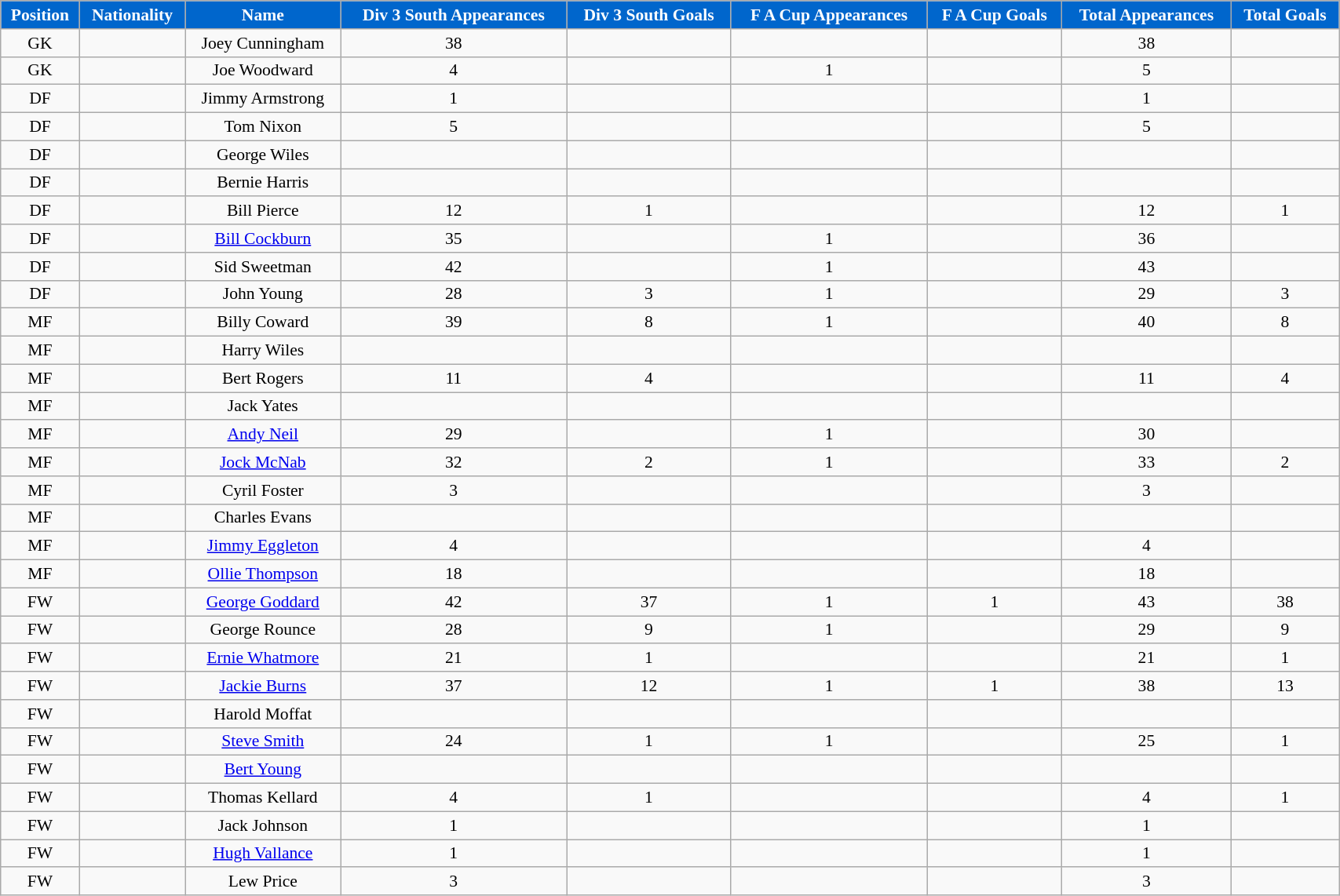<table class="wikitable" style="text-align:center; font-size:90%; width:90%;">
<tr>
<th style="background:#0066CC; color:#FFFFFF; text-align:center;">Position</th>
<th style="background:#0066CC; color:#FFFFFF; text-align:center;">Nationality</th>
<th style="background:#0066CC; color:#FFFFFF; text-align:center;"><strong>Name</strong></th>
<th style="background:#0066CC; color:#FFFFFF; text-align:center;">Div 3 South Appearances</th>
<th style="background:#0066CC; color:#FFFFFF; text-align:center;">Div 3 South Goals</th>
<th style="background:#0066CC; color:#FFFFFF; text-align:center;">F A Cup Appearances</th>
<th style="background:#0066CC; color:#FFFFFF; text-align:center;">F A Cup Goals</th>
<th style="background:#0066CC; color:#FFFFFF; text-align:center;">Total Appearances</th>
<th style="background:#0066CC; color:#FFFFFF; text-align:center;">Total Goals</th>
</tr>
<tr>
<td>GK</td>
<td></td>
<td>Joey Cunningham</td>
<td>38</td>
<td></td>
<td></td>
<td></td>
<td>38</td>
<td></td>
</tr>
<tr>
<td>GK</td>
<td></td>
<td>Joe Woodward</td>
<td>4</td>
<td></td>
<td>1</td>
<td></td>
<td>5</td>
<td></td>
</tr>
<tr>
<td>DF</td>
<td></td>
<td>Jimmy Armstrong</td>
<td>1</td>
<td></td>
<td></td>
<td></td>
<td>1</td>
<td></td>
</tr>
<tr>
<td>DF</td>
<td></td>
<td>Tom Nixon</td>
<td>5</td>
<td></td>
<td></td>
<td></td>
<td>5</td>
<td></td>
</tr>
<tr>
<td>DF</td>
<td></td>
<td>George Wiles</td>
<td></td>
<td></td>
<td></td>
<td></td>
<td></td>
<td></td>
</tr>
<tr>
<td>DF</td>
<td></td>
<td>Bernie Harris</td>
<td></td>
<td></td>
<td></td>
<td></td>
<td></td>
<td></td>
</tr>
<tr>
<td>DF</td>
<td></td>
<td>Bill Pierce</td>
<td>12</td>
<td>1</td>
<td></td>
<td></td>
<td>12</td>
<td>1</td>
</tr>
<tr>
<td>DF</td>
<td></td>
<td><a href='#'>Bill Cockburn</a></td>
<td>35</td>
<td></td>
<td>1</td>
<td></td>
<td>36</td>
<td></td>
</tr>
<tr>
<td>DF</td>
<td></td>
<td>Sid Sweetman</td>
<td>42</td>
<td></td>
<td>1</td>
<td></td>
<td>43</td>
<td></td>
</tr>
<tr>
<td>DF</td>
<td></td>
<td>John Young</td>
<td>28</td>
<td>3</td>
<td>1</td>
<td></td>
<td>29</td>
<td>3</td>
</tr>
<tr>
<td>MF</td>
<td></td>
<td>Billy Coward</td>
<td>39</td>
<td>8</td>
<td>1</td>
<td></td>
<td>40</td>
<td>8</td>
</tr>
<tr>
<td>MF</td>
<td></td>
<td>Harry Wiles</td>
<td></td>
<td></td>
<td></td>
<td></td>
<td></td>
<td></td>
</tr>
<tr>
<td>MF</td>
<td></td>
<td>Bert Rogers</td>
<td>11</td>
<td>4</td>
<td></td>
<td></td>
<td>11</td>
<td>4</td>
</tr>
<tr>
<td>MF</td>
<td></td>
<td>Jack Yates</td>
<td></td>
<td></td>
<td></td>
<td></td>
<td></td>
<td></td>
</tr>
<tr>
<td>MF</td>
<td></td>
<td><a href='#'>Andy Neil</a></td>
<td>29</td>
<td></td>
<td>1</td>
<td></td>
<td>30</td>
<td></td>
</tr>
<tr>
<td>MF</td>
<td></td>
<td><a href='#'>Jock McNab</a></td>
<td>32</td>
<td>2</td>
<td>1</td>
<td></td>
<td>33</td>
<td>2</td>
</tr>
<tr>
<td>MF</td>
<td></td>
<td>Cyril Foster</td>
<td>3</td>
<td></td>
<td></td>
<td></td>
<td>3</td>
<td></td>
</tr>
<tr>
<td>MF</td>
<td></td>
<td>Charles Evans</td>
<td></td>
<td></td>
<td></td>
<td></td>
<td></td>
<td></td>
</tr>
<tr>
<td>MF</td>
<td></td>
<td><a href='#'>Jimmy Eggleton</a></td>
<td>4</td>
<td></td>
<td></td>
<td></td>
<td>4</td>
<td></td>
</tr>
<tr>
<td>MF</td>
<td></td>
<td><a href='#'>Ollie Thompson</a></td>
<td>18</td>
<td></td>
<td></td>
<td></td>
<td>18</td>
<td></td>
</tr>
<tr>
<td>FW</td>
<td></td>
<td><a href='#'>George Goddard</a></td>
<td>42</td>
<td>37</td>
<td>1</td>
<td>1</td>
<td>43</td>
<td>38</td>
</tr>
<tr>
<td>FW</td>
<td></td>
<td>George Rounce</td>
<td>28</td>
<td>9</td>
<td>1</td>
<td></td>
<td>29</td>
<td>9</td>
</tr>
<tr>
<td>FW</td>
<td></td>
<td><a href='#'>Ernie Whatmore</a></td>
<td>21</td>
<td>1</td>
<td></td>
<td></td>
<td>21</td>
<td>1</td>
</tr>
<tr>
<td>FW</td>
<td></td>
<td><a href='#'>Jackie Burns</a></td>
<td>37</td>
<td>12</td>
<td>1</td>
<td>1</td>
<td>38</td>
<td>13</td>
</tr>
<tr>
<td>FW</td>
<td></td>
<td>Harold Moffat</td>
<td></td>
<td></td>
<td></td>
<td></td>
<td></td>
<td></td>
</tr>
<tr>
<td>FW</td>
<td></td>
<td><a href='#'>Steve Smith</a></td>
<td>24</td>
<td>1</td>
<td>1</td>
<td></td>
<td>25</td>
<td>1</td>
</tr>
<tr>
<td>FW</td>
<td></td>
<td><a href='#'>Bert Young</a></td>
<td></td>
<td></td>
<td></td>
<td></td>
<td></td>
<td></td>
</tr>
<tr>
<td>FW</td>
<td></td>
<td>Thomas Kellard</td>
<td>4</td>
<td>1</td>
<td></td>
<td></td>
<td>4</td>
<td>1</td>
</tr>
<tr>
<td>FW</td>
<td></td>
<td>Jack Johnson</td>
<td>1</td>
<td></td>
<td></td>
<td></td>
<td>1</td>
<td></td>
</tr>
<tr>
<td>FW</td>
<td></td>
<td><a href='#'>Hugh Vallance</a></td>
<td>1</td>
<td></td>
<td></td>
<td></td>
<td>1</td>
<td></td>
</tr>
<tr>
<td>FW</td>
<td></td>
<td>Lew Price</td>
<td>3</td>
<td></td>
<td></td>
<td></td>
<td>3</td>
<td></td>
</tr>
</table>
